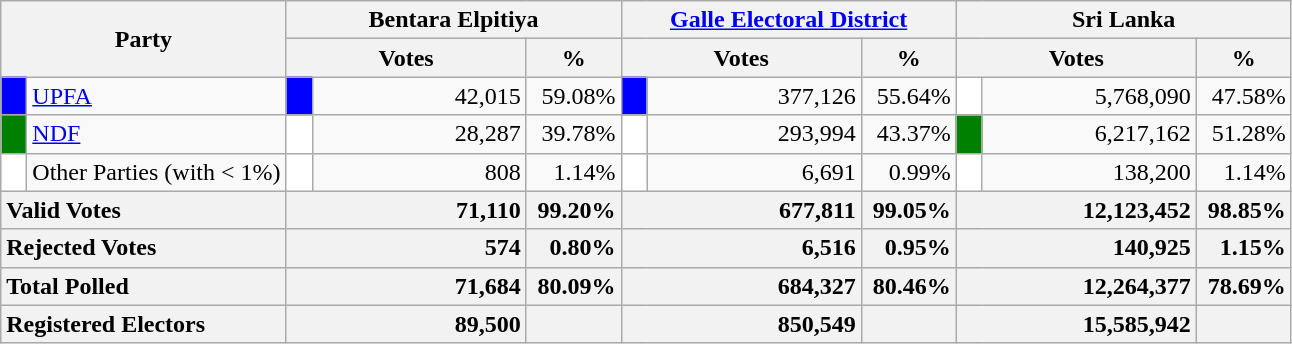<table class="wikitable">
<tr>
<th colspan="2" width="144px"rowspan="2">Party</th>
<th colspan="3" width="216px">Bentara Elpitiya</th>
<th colspan="3" width="216px"><a href='#'>Galle Electoral District</a></th>
<th colspan="3" width="216px">Sri Lanka</th>
</tr>
<tr>
<th colspan="2" width="144px">Votes</th>
<th>%</th>
<th colspan="2" width="144px">Votes</th>
<th>%</th>
<th colspan="2" width="144px">Votes</th>
<th>%</th>
</tr>
<tr>
<td style="background-color:blue;" width="10px"></td>
<td style="text-align:left;"><a href='#'>UPFA</a></td>
<td style="background-color:blue;" width="10px"></td>
<td style="text-align:right;">42,015</td>
<td style="text-align:right;">59.08%</td>
<td style="background-color:blue;" width="10px"></td>
<td style="text-align:right;">377,126</td>
<td style="text-align:right;">55.64%</td>
<td style="background-color:white;" width="10px"></td>
<td style="text-align:right;">5,768,090</td>
<td style="text-align:right;">47.58%</td>
</tr>
<tr>
<td style="background-color:green;" width="10px"></td>
<td style="text-align:left;"><a href='#'>NDF</a></td>
<td style="background-color:white;" width="10px"></td>
<td style="text-align:right;">28,287</td>
<td style="text-align:right;">39.78%</td>
<td style="background-color:white;" width="10px"></td>
<td style="text-align:right;">293,994</td>
<td style="text-align:right;">43.37%</td>
<td style="background-color:green;" width="10px"></td>
<td style="text-align:right;">6,217,162</td>
<td style="text-align:right;">51.28%</td>
</tr>
<tr>
<td style="background-color:white;" width="10px"></td>
<td style="text-align:left;">Other Parties (with < 1%)</td>
<td style="background-color:white;" width="10px"></td>
<td style="text-align:right;">808</td>
<td style="text-align:right;">1.14%</td>
<td style="background-color:white;" width="10px"></td>
<td style="text-align:right;">6,691</td>
<td style="text-align:right;">0.99%</td>
<td style="background-color:white;" width="10px"></td>
<td style="text-align:right;">138,200</td>
<td style="text-align:right;">1.14%</td>
</tr>
<tr>
<th colspan="2" width="144px"style="text-align:left;">Valid Votes</th>
<th style="text-align:right;"colspan="2" width="144px">71,110</th>
<th style="text-align:right;">99.20%</th>
<th style="text-align:right;"colspan="2" width="144px">677,811</th>
<th style="text-align:right;">99.05%</th>
<th style="text-align:right;"colspan="2" width="144px">12,123,452</th>
<th style="text-align:right;">98.85%</th>
</tr>
<tr>
<th colspan="2" width="144px"style="text-align:left;">Rejected Votes</th>
<th style="text-align:right;"colspan="2" width="144px">574</th>
<th style="text-align:right;">0.80%</th>
<th style="text-align:right;"colspan="2" width="144px">6,516</th>
<th style="text-align:right;">0.95%</th>
<th style="text-align:right;"colspan="2" width="144px">140,925</th>
<th style="text-align:right;">1.15%</th>
</tr>
<tr>
<th colspan="2" width="144px"style="text-align:left;">Total Polled</th>
<th style="text-align:right;"colspan="2" width="144px">71,684</th>
<th style="text-align:right;">80.09%</th>
<th style="text-align:right;"colspan="2" width="144px">684,327</th>
<th style="text-align:right;">80.46%</th>
<th style="text-align:right;"colspan="2" width="144px">12,264,377</th>
<th style="text-align:right;">78.69%</th>
</tr>
<tr>
<th colspan="2" width="144px"style="text-align:left;">Registered Electors</th>
<th style="text-align:right;"colspan="2" width="144px">89,500</th>
<th></th>
<th style="text-align:right;"colspan="2" width="144px">850,549</th>
<th></th>
<th style="text-align:right;"colspan="2" width="144px">15,585,942</th>
<th></th>
</tr>
</table>
